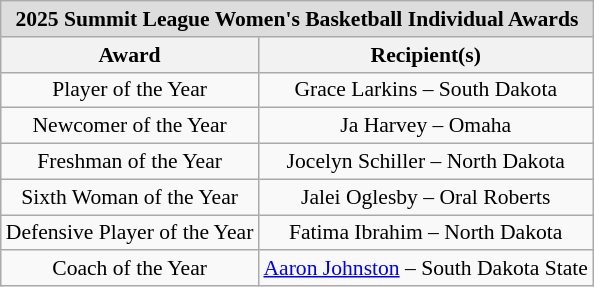<table class="wikitable" style="white-space:nowrap; font-size:90%; text-align:center;">
<tr>
<td colspan="2" style="text-align:center; background:#ddd;"><strong>2025 Summit League Women's Basketball Individual Awards</strong></td>
</tr>
<tr>
<th style="text-align:center;">Award</th>
<th style="text-align:center;">Recipient(s)</th>
</tr>
<tr>
<td>Player of the Year</td>
<td>Grace Larkins – South Dakota</td>
</tr>
<tr>
<td>Newcomer of the Year</td>
<td>Ja Harvey – Omaha</td>
</tr>
<tr>
<td>Freshman of the Year</td>
<td>Jocelyn Schiller – North Dakota</td>
</tr>
<tr>
<td>Sixth Woman of the Year</td>
<td>Jalei Oglesby – Oral Roberts</td>
</tr>
<tr>
<td>Defensive Player of the Year</td>
<td>Fatima Ibrahim – North Dakota</td>
</tr>
<tr>
<td>Coach of the Year</td>
<td><a href='#'>Aaron Johnston</a> – South Dakota State</td>
</tr>
</table>
